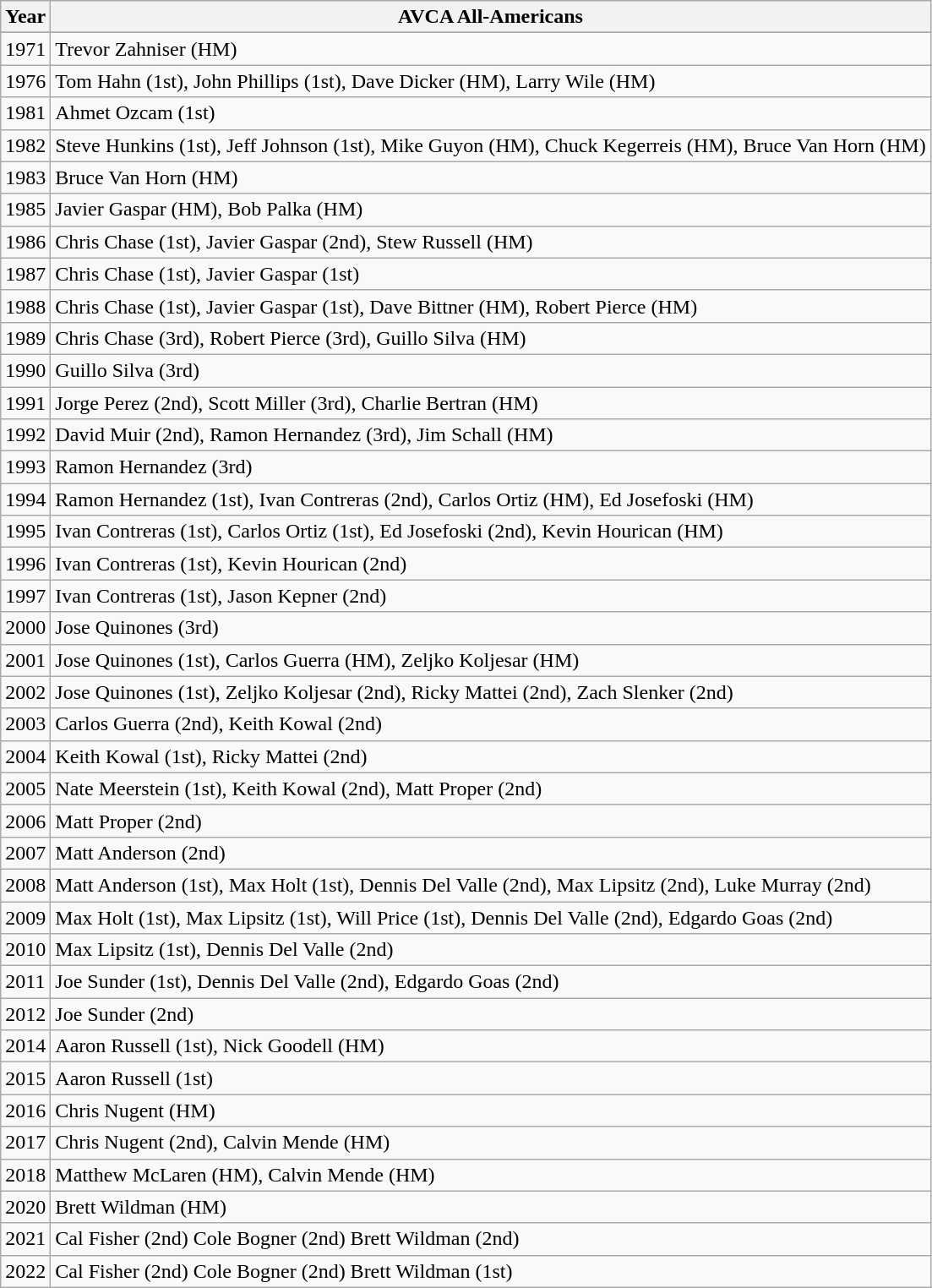<table class="wikitable">
<tr>
<th>Year</th>
<th>AVCA All-Americans</th>
</tr>
<tr>
</tr>
<tr>
<td>1971</td>
<td>Trevor Zahniser (HM)</td>
</tr>
<tr>
<td>1976</td>
<td>Tom Hahn (1st), John Phillips (1st), Dave Dicker (HM), Larry Wile (HM)</td>
</tr>
<tr>
<td>1981</td>
<td>Ahmet Ozcam (1st)</td>
</tr>
<tr>
<td>1982</td>
<td>Steve Hunkins (1st), Jeff Johnson (1st), Mike Guyon (HM), Chuck Kegerreis (HM), Bruce Van Horn (HM)</td>
</tr>
<tr>
<td>1983</td>
<td>Bruce Van Horn (HM)</td>
</tr>
<tr>
<td>1985</td>
<td>Javier Gaspar (HM), Bob Palka (HM)</td>
</tr>
<tr>
<td>1986</td>
<td>Chris Chase (1st), Javier Gaspar (2nd), Stew Russell (HM)</td>
</tr>
<tr>
<td>1987</td>
<td>Chris Chase (1st), Javier Gaspar (1st)</td>
</tr>
<tr>
<td>1988</td>
<td>Chris Chase (1st), Javier Gaspar (1st), Dave Bittner (HM), Robert Pierce (HM)</td>
</tr>
<tr>
<td>1989</td>
<td>Chris Chase (3rd), Robert Pierce (3rd), Guillo Silva (HM)</td>
</tr>
<tr>
<td>1990</td>
<td>Guillo Silva (3rd)</td>
</tr>
<tr>
<td>1991</td>
<td>Jorge Perez (2nd), Scott Miller (3rd), Charlie Bertran (HM)</td>
</tr>
<tr>
<td>1992</td>
<td>David Muir (2nd), Ramon Hernandez (3rd), Jim Schall (HM)</td>
</tr>
<tr>
<td>1993</td>
<td>Ramon Hernandez (3rd)</td>
</tr>
<tr>
<td>1994</td>
<td>Ramon Hernandez (1st), Ivan Contreras (2nd), Carlos Ortiz (HM), Ed Josefoski (HM)</td>
</tr>
<tr>
<td>1995</td>
<td>Ivan Contreras (1st), Carlos Ortiz (1st), Ed Josefoski (2nd), Kevin Hourican (HM)</td>
</tr>
<tr>
<td>1996</td>
<td>Ivan Contreras (1st), Kevin Hourican (2nd)</td>
</tr>
<tr>
<td>1997</td>
<td>Ivan Contreras (1st), Jason Kepner (2nd)</td>
</tr>
<tr>
<td>2000</td>
<td>Jose Quinones (3rd)</td>
</tr>
<tr>
<td>2001</td>
<td>Jose Quinones (1st), Carlos Guerra (HM), Zeljko Koljesar (HM)</td>
</tr>
<tr>
<td>2002</td>
<td>Jose Quinones (1st), Zeljko Koljesar (2nd), Ricky Mattei (2nd), Zach Slenker (2nd)</td>
</tr>
<tr>
<td>2003</td>
<td>Carlos Guerra (2nd), Keith Kowal (2nd)</td>
</tr>
<tr>
<td>2004</td>
<td>Keith Kowal (1st), Ricky Mattei (2nd)</td>
</tr>
<tr>
<td>2005</td>
<td>Nate Meerstein (1st), Keith Kowal (2nd), Matt Proper (2nd)</td>
</tr>
<tr>
<td>2006</td>
<td>Matt Proper (2nd)</td>
</tr>
<tr>
<td>2007</td>
<td>Matt Anderson (2nd)</td>
</tr>
<tr>
<td>2008</td>
<td>Matt Anderson (1st), Max Holt (1st), Dennis Del Valle (2nd), Max Lipsitz (2nd), Luke Murray (2nd)</td>
</tr>
<tr>
<td>2009</td>
<td>Max Holt (1st), Max Lipsitz (1st), Will Price (1st), Dennis Del Valle (2nd), Edgardo Goas (2nd)</td>
</tr>
<tr>
<td>2010</td>
<td>Max Lipsitz (1st), Dennis Del Valle (2nd)</td>
</tr>
<tr>
<td>2011</td>
<td>Joe Sunder (1st), Dennis Del Valle (2nd), Edgardo Goas (2nd)</td>
</tr>
<tr>
<td>2012</td>
<td>Joe Sunder (2nd)</td>
</tr>
<tr>
<td>2014</td>
<td>Aaron Russell (1st), Nick Goodell (HM)</td>
</tr>
<tr>
<td>2015</td>
<td>Aaron Russell (1st)</td>
</tr>
<tr>
<td>2016</td>
<td>Chris Nugent (HM)</td>
</tr>
<tr>
<td>2017</td>
<td>Chris Nugent (2nd), Calvin Mende (HM)</td>
</tr>
<tr>
<td>2018</td>
<td>Matthew McLaren (HM), Calvin Mende (HM)</td>
</tr>
<tr>
<td>2020</td>
<td>Brett Wildman (HM)</td>
</tr>
<tr>
<td>2021</td>
<td>Cal Fisher (2nd) Cole Bogner (2nd) Brett Wildman (2nd)</td>
</tr>
<tr>
<td>2022</td>
<td>Cal Fisher (2nd) Cole Bogner (2nd) Brett Wildman (1st)</td>
</tr>
</table>
